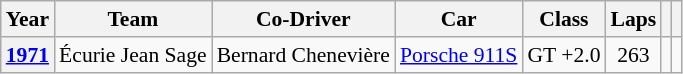<table class="wikitable" style="text-align:center; font-size:90%">
<tr>
<th>Year</th>
<th>Team</th>
<th>Co-Driver</th>
<th>Car</th>
<th>Class</th>
<th>Laps</th>
<th></th>
<th></th>
</tr>
<tr>
<th><a href='#'>1971</a></th>
<td align="left"> Écurie Jean Sage</td>
<td align="left"> Bernard Chenevière</td>
<td align="left"><a href='#'>Porsche 911S</a></td>
<td>GT +2.0</td>
<td>263</td>
<td></td>
<td></td>
</tr>
</table>
